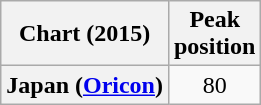<table class="wikitable plainrowheaders" style="text-align:center;">
<tr>
<th>Chart (2015)</th>
<th>Peak<br>position</th>
</tr>
<tr>
<th scope="row">Japan (<a href='#'>Oricon</a>)</th>
<td>80</td>
</tr>
</table>
